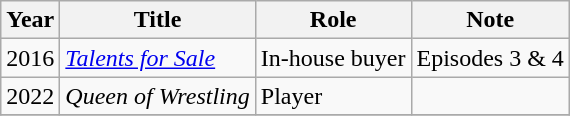<table class="wikitable">
<tr>
<th>Year</th>
<th>Title</th>
<th>Role</th>
<th>Note</th>
</tr>
<tr>
<td>2016</td>
<td><em><a href='#'>Talents for Sale</a></em></td>
<td>In-house buyer</td>
<td>Episodes 3 & 4</td>
</tr>
<tr>
<td>2022</td>
<td><em>Queen of Wrestling</em></td>
<td>Player</td>
<td></td>
</tr>
<tr>
</tr>
</table>
